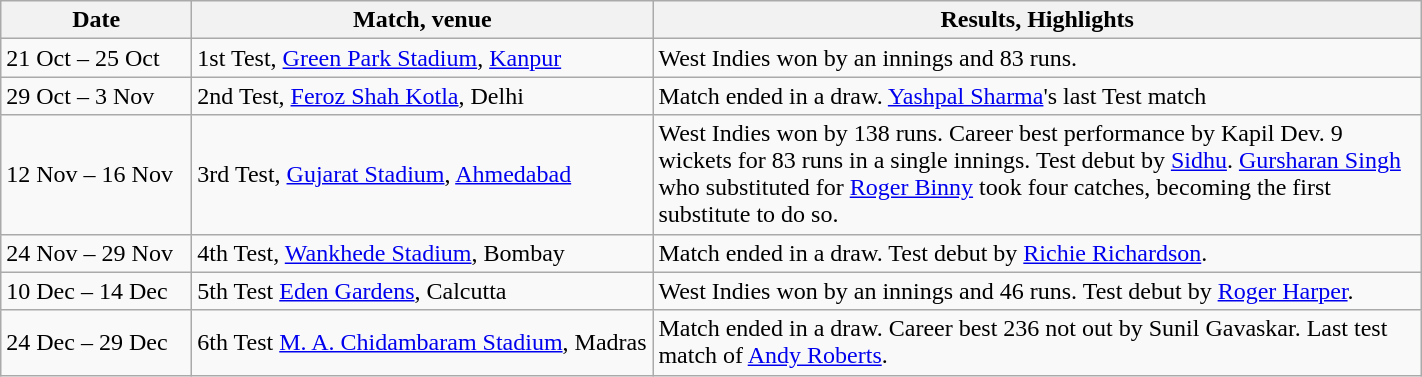<table class="wikitable">
<tr>
<th scope="col" style="width: 120px;">Date</th>
<th scope="col" style="width: 300px;">Match, venue</th>
<th scope="col" style="width: 505px;">Results, Highlights</th>
</tr>
<tr>
<td>21 Oct – 25 Oct</td>
<td>1st Test, <a href='#'>Green Park Stadium</a>, <a href='#'>Kanpur</a></td>
<td>West Indies won by an innings and 83 runs.</td>
</tr>
<tr>
<td>29 Oct – 3 Nov</td>
<td>2nd Test, <a href='#'>Feroz Shah Kotla</a>, Delhi</td>
<td>Match ended in a draw. <a href='#'>Yashpal Sharma</a>'s last Test match</td>
</tr>
<tr>
<td>12 Nov – 16 Nov</td>
<td>3rd Test, <a href='#'>Gujarat Stadium</a>, <a href='#'>Ahmedabad</a></td>
<td>West Indies won by 138 runs. Career best performance by Kapil Dev. 9 wickets for 83 runs in a single innings. Test debut by <a href='#'>Sidhu</a>. <a href='#'>Gursharan Singh</a> who substituted for <a href='#'>Roger Binny</a> took four catches, becoming the first substitute to do so.</td>
</tr>
<tr>
<td>24 Nov – 29 Nov</td>
<td>4th Test, <a href='#'>Wankhede Stadium</a>, Bombay</td>
<td>Match ended in a draw. Test debut by <a href='#'>Richie Richardson</a>.</td>
</tr>
<tr>
<td>10 Dec – 14 Dec</td>
<td>5th Test <a href='#'>Eden Gardens</a>, Calcutta</td>
<td>West Indies won by an innings and 46 runs. Test debut by <a href='#'>Roger Harper</a>.</td>
</tr>
<tr>
<td>24 Dec – 29 Dec</td>
<td>6th Test <a href='#'>M. A. Chidambaram Stadium</a>, Madras</td>
<td>Match ended in a draw. Career best 236 not out by Sunil Gavaskar. Last test match of <a href='#'>Andy Roberts</a>.</td>
</tr>
</table>
